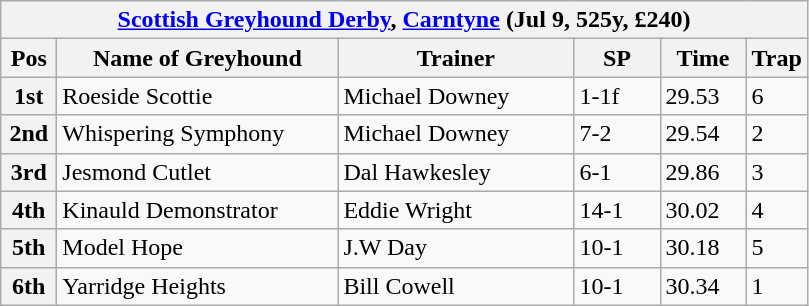<table class="wikitable">
<tr>
<th colspan="6"><a href='#'>Scottish Greyhound Derby</a>, <a href='#'>Carntyne</a> (Jul 9, 525y, £240)</th>
</tr>
<tr>
<th width=30>Pos</th>
<th width=180>Name of Greyhound</th>
<th width=150>Trainer</th>
<th width=50>SP</th>
<th width=50>Time</th>
<th width=30>Trap</th>
</tr>
<tr>
<th>1st</th>
<td>Roeside Scottie</td>
<td>Michael Downey</td>
<td>1-1f</td>
<td>29.53</td>
<td>6</td>
</tr>
<tr>
<th>2nd</th>
<td>Whispering Symphony</td>
<td>Michael Downey</td>
<td>7-2</td>
<td>29.54</td>
<td>2</td>
</tr>
<tr>
<th>3rd</th>
<td>Jesmond Cutlet</td>
<td>Dal Hawkesley</td>
<td>6-1</td>
<td>29.86</td>
<td>3</td>
</tr>
<tr>
<th>4th</th>
<td>Kinauld Demonstrator</td>
<td>Eddie Wright</td>
<td>14-1</td>
<td>30.02</td>
<td>4</td>
</tr>
<tr>
<th>5th</th>
<td>Model Hope</td>
<td>J.W Day</td>
<td>10-1</td>
<td>30.18</td>
<td>5</td>
</tr>
<tr>
<th>6th</th>
<td>Yarridge Heights</td>
<td>Bill Cowell</td>
<td>10-1</td>
<td>30.34</td>
<td>1</td>
</tr>
</table>
